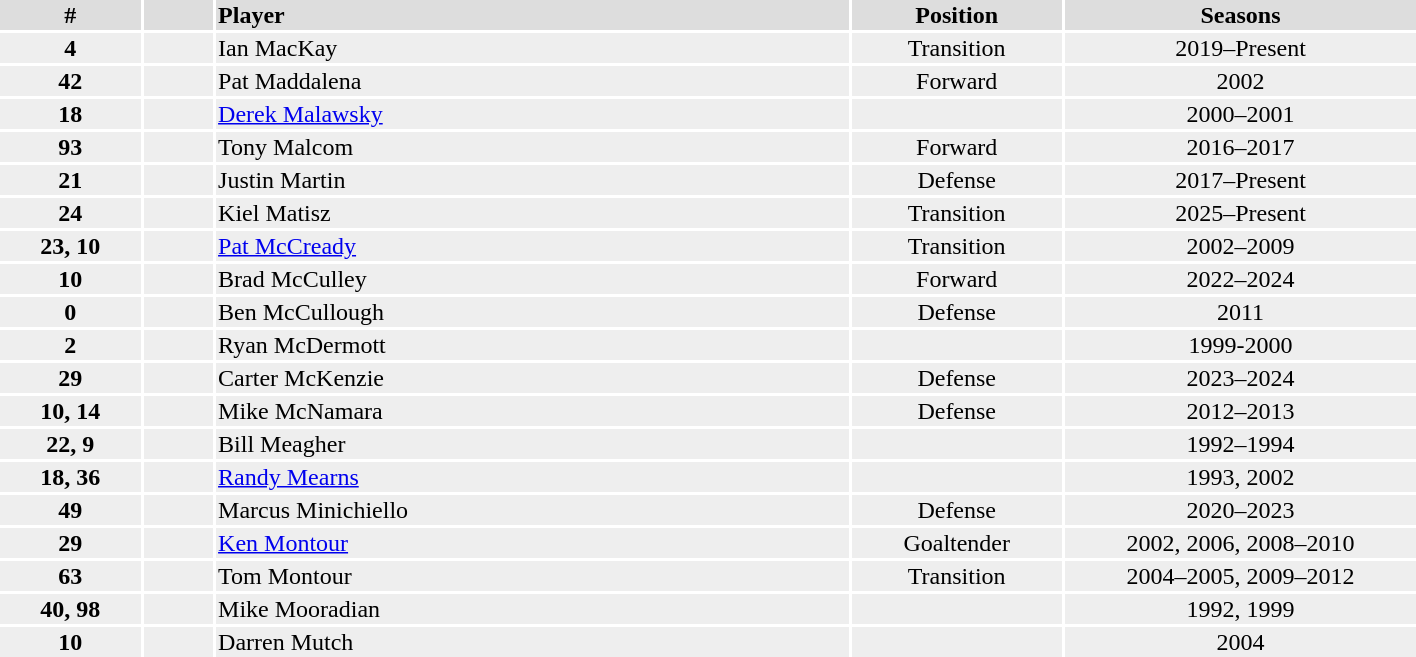<table width=75%>
<tr bgcolor="#dddddd">
<th width=10%>#</th>
<th width=5%></th>
<td align=left!!width=10%><strong>Player</strong></td>
<th width=15%>Position</th>
<th width=25%>Seasons</th>
</tr>
<tr bgcolor="#eeeeee">
<td align=center><strong>4</strong></td>
<td align=center></td>
<td>Ian MacKay</td>
<td align=center>Transition</td>
<td align=center>2019–Present</td>
</tr>
<tr bgcolor="#eeeeee">
<td align=center><strong>42</strong></td>
<td align=center></td>
<td>Pat Maddalena</td>
<td align=center>Forward</td>
<td align=center>2002</td>
</tr>
<tr bgcolor="#eeeeee">
<td align=center><strong>18</strong></td>
<td align=center></td>
<td><a href='#'>Derek Malawsky</a></td>
<td align=center></td>
<td align=center>2000–2001</td>
</tr>
<tr bgcolor="#eeeeee">
<td align=center><strong>93</strong></td>
<td align=center></td>
<td>Tony Malcom</td>
<td align=center>Forward</td>
<td align=center>2016–2017</td>
</tr>
<tr bgcolor="#eeeeee">
<td align=center><strong>21</strong></td>
<td align=center></td>
<td>Justin Martin</td>
<td align=center>Defense</td>
<td align=center>2017–Present</td>
</tr>
<tr bgcolor="#eeeeee">
<td align=center><strong>24</strong></td>
<td align=center></td>
<td>Kiel Matisz</td>
<td align=center>Transition</td>
<td align=center>2025–Present</td>
</tr>
<tr bgcolor="#eeeeee">
<td align="center"><strong>23, 10</strong></td>
<td align="center"></td>
<td><a href='#'>Pat McCready</a></td>
<td align="center">Transition</td>
<td align="center">2002–2009</td>
</tr>
<tr bgcolor="#eeeeee">
<td align=center><strong>10</strong></td>
<td align=center></td>
<td>Brad McCulley</td>
<td align=center>Forward</td>
<td align=center>2022–2024</td>
</tr>
<tr bgcolor="#eeeeee">
<td align=center><strong>0</strong></td>
<td align=center></td>
<td>Ben McCullough</td>
<td align=center>Defense</td>
<td align=center>2011</td>
</tr>
<tr bgcolor="#eeeeee">
<td align=center><strong>2</strong></td>
<td align=center></td>
<td>Ryan McDermott</td>
<td align=center></td>
<td align=center>1999-2000</td>
</tr>
<tr bgcolor="#eeeeee">
<td align=center><strong>29</strong></td>
<td align=center></td>
<td>Carter McKenzie</td>
<td align=center>Defense</td>
<td align=center>2023–2024</td>
</tr>
<tr bgcolor="#eeeeee">
<td align=center><strong>10, 14</strong></td>
<td align=center></td>
<td>Mike McNamara</td>
<td align=center>Defense</td>
<td align=center>2012–2013</td>
</tr>
<tr bgcolor="#eeeeee">
<td align=center><strong>22, 9</strong></td>
<td align=center></td>
<td>Bill Meagher</td>
<td align=center></td>
<td align=center>1992–1994</td>
</tr>
<tr bgcolor="#eeeeee">
<td align=center><strong>18, 36</strong></td>
<td align=center></td>
<td><a href='#'>Randy Mearns</a></td>
<td align=center></td>
<td align=center>1993, 2002</td>
</tr>
<tr bgcolor="#eeeeee">
<td align=center><strong>49</strong></td>
<td align=center></td>
<td>Marcus Minichiello</td>
<td align=center>Defense</td>
<td align=center>2020–2023</td>
</tr>
<tr bgcolor="#eeeeee">
<td align="center"><strong>29</strong></td>
<td align="center"></td>
<td><a href='#'>Ken Montour</a></td>
<td align="center">Goaltender</td>
<td align="center">2002, 2006, 2008–2010</td>
</tr>
<tr bgcolor="#eeeeee">
<td align="center"><strong>63</strong></td>
<td align="center"></td>
<td>Tom Montour</td>
<td align="center">Transition</td>
<td align="center">2004–2005, 2009–2012</td>
</tr>
<tr bgcolor="#eeeeee">
<td align=center><strong>40, 98</strong></td>
<td align=center></td>
<td>Mike Mooradian</td>
<td align=center></td>
<td align=center>1992, 1999</td>
</tr>
<tr bgcolor="#eeeeee">
<td align=center><strong>10</strong></td>
<td align=center></td>
<td>Darren Mutch</td>
<td align=center></td>
<td align=center>2004</td>
</tr>
</table>
